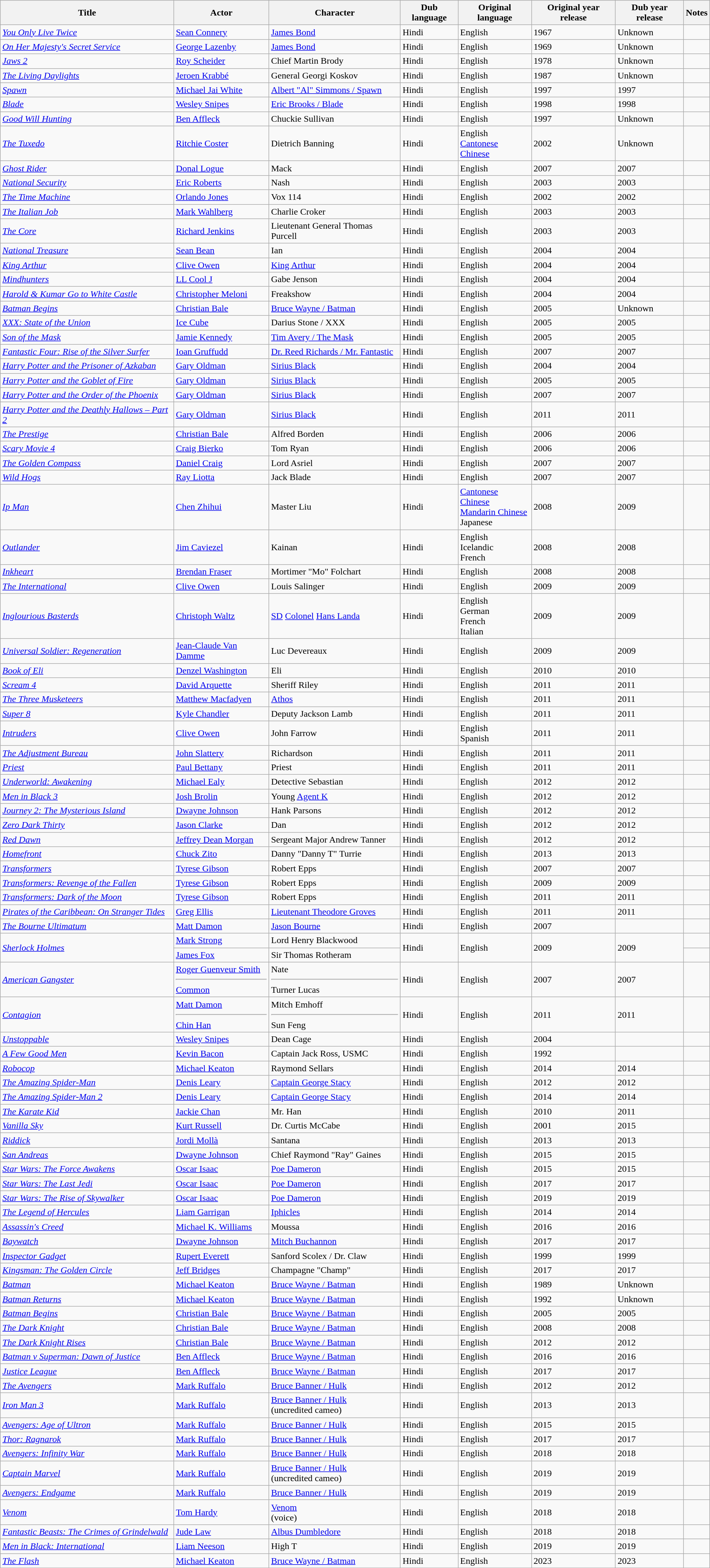<table class="wikitable">
<tr>
<th>Title</th>
<th>Actor</th>
<th>Character</th>
<th>Dub language</th>
<th>Original language</th>
<th>Original year release</th>
<th>Dub year release</th>
<th>Notes</th>
</tr>
<tr>
<td><em><a href='#'>You Only Live Twice</a></em></td>
<td><a href='#'>Sean Connery</a></td>
<td><a href='#'>James Bond</a></td>
<td>Hindi</td>
<td>English</td>
<td>1967</td>
<td>Unknown</td>
<td></td>
</tr>
<tr>
<td><em><a href='#'>On Her Majesty's Secret Service</a></em></td>
<td><a href='#'>George Lazenby</a></td>
<td><a href='#'>James Bond</a></td>
<td>Hindi</td>
<td>English</td>
<td>1969</td>
<td>Unknown</td>
<td></td>
</tr>
<tr>
<td><em><a href='#'>Jaws 2</a></em></td>
<td><a href='#'>Roy Scheider</a></td>
<td>Chief Martin Brody</td>
<td>Hindi</td>
<td>English</td>
<td>1978</td>
<td>Unknown</td>
<td></td>
</tr>
<tr>
<td><em><a href='#'>The Living Daylights</a></em></td>
<td><a href='#'>Jeroen Krabbé</a></td>
<td>General Georgi Koskov</td>
<td>Hindi</td>
<td>English</td>
<td>1987</td>
<td>Unknown</td>
<td></td>
</tr>
<tr>
<td><a href='#'><em>Spawn</em></a></td>
<td><a href='#'>Michael Jai White</a></td>
<td><a href='#'>Albert "Al" Simmons / Spawn</a></td>
<td>Hindi</td>
<td>English</td>
<td>1997</td>
<td>1997</td>
<td></td>
</tr>
<tr>
<td><a href='#'><em>Blade</em></a></td>
<td><a href='#'>Wesley Snipes</a></td>
<td><a href='#'>Eric Brooks / Blade</a></td>
<td>Hindi</td>
<td>English</td>
<td>1998</td>
<td>1998</td>
<td></td>
</tr>
<tr>
<td><em><a href='#'>Good Will Hunting</a></em></td>
<td><a href='#'>Ben Affleck</a></td>
<td>Chuckie Sullivan</td>
<td>Hindi</td>
<td>English</td>
<td>1997</td>
<td>Unknown</td>
<td></td>
</tr>
<tr>
<td><em><a href='#'>The Tuxedo</a></em></td>
<td><a href='#'>Ritchie Coster</a></td>
<td>Dietrich Banning</td>
<td>Hindi</td>
<td>English <br> <a href='#'>Cantonese Chinese</a></td>
<td>2002</td>
<td>Unknown</td>
<td></td>
</tr>
<tr>
<td><a href='#'><em>Ghost Rider</em></a></td>
<td><a href='#'>Donal Logue</a></td>
<td>Mack</td>
<td>Hindi</td>
<td>English</td>
<td>2007</td>
<td>2007</td>
<td></td>
</tr>
<tr>
<td><em><a href='#'>National Security</a></em></td>
<td><a href='#'>Eric Roberts</a></td>
<td>Nash</td>
<td>Hindi</td>
<td>English</td>
<td>2003</td>
<td>2003</td>
<td></td>
</tr>
<tr>
<td><em><a href='#'>The Time Machine</a></em></td>
<td><a href='#'>Orlando Jones</a></td>
<td>Vox 114</td>
<td>Hindi</td>
<td>English</td>
<td>2002</td>
<td>2002</td>
<td></td>
</tr>
<tr>
<td><a href='#'><em>The Italian Job</em></a></td>
<td><a href='#'>Mark Wahlberg</a></td>
<td>Charlie Croker</td>
<td>Hindi</td>
<td>English</td>
<td>2003</td>
<td>2003</td>
<td></td>
</tr>
<tr>
<td><em><a href='#'>The Core</a></em></td>
<td><a href='#'>Richard Jenkins</a></td>
<td>Lieutenant General Thomas Purcell</td>
<td>Hindi</td>
<td>English</td>
<td>2003</td>
<td>2003</td>
<td></td>
</tr>
<tr>
<td><a href='#'><em>National Treasure</em></a></td>
<td><a href='#'>Sean Bean</a></td>
<td>Ian</td>
<td>Hindi</td>
<td>English</td>
<td>2004</td>
<td>2004</td>
<td></td>
</tr>
<tr>
<td><a href='#'><em>King Arthur</em></a></td>
<td><a href='#'>Clive Owen</a></td>
<td><a href='#'>King Arthur</a></td>
<td>Hindi</td>
<td>English</td>
<td>2004</td>
<td>2004</td>
<td></td>
</tr>
<tr>
<td><em><a href='#'>Mindhunters</a></em></td>
<td><a href='#'>LL Cool J</a></td>
<td>Gabe Jenson</td>
<td>Hindi</td>
<td>English</td>
<td>2004</td>
<td>2004</td>
<td></td>
</tr>
<tr>
<td><em><a href='#'>Harold & Kumar Go to White Castle</a></em></td>
<td><a href='#'>Christopher Meloni</a></td>
<td>Freakshow</td>
<td>Hindi</td>
<td>English</td>
<td>2004</td>
<td>2004</td>
<td></td>
</tr>
<tr>
<td><em><a href='#'>Batman Begins</a></em></td>
<td><a href='#'>Christian Bale</a></td>
<td><a href='#'>Bruce Wayne / Batman</a></td>
<td>Hindi</td>
<td>English</td>
<td>2005</td>
<td>Unknown</td>
<td></td>
</tr>
<tr>
<td><em><a href='#'>XXX: State of the Union</a></em></td>
<td><a href='#'>Ice Cube</a></td>
<td>Darius Stone / XXX</td>
<td>Hindi</td>
<td>English</td>
<td>2005</td>
<td>2005</td>
<td></td>
</tr>
<tr>
<td><em><a href='#'>Son of the Mask</a></em></td>
<td><a href='#'>Jamie Kennedy</a></td>
<td><a href='#'>Tim Avery / The Mask</a></td>
<td>Hindi</td>
<td>English</td>
<td>2005</td>
<td>2005</td>
<td></td>
</tr>
<tr>
<td><em><a href='#'>Fantastic Four: Rise of the Silver Surfer</a></em></td>
<td><a href='#'>Ioan Gruffudd</a></td>
<td><a href='#'>Dr. Reed Richards / Mr. Fantastic</a></td>
<td>Hindi</td>
<td>English</td>
<td>2007</td>
<td>2007</td>
<td></td>
</tr>
<tr>
<td><a href='#'><em>Harry Potter and the Prisoner of Azkaban</em></a></td>
<td><a href='#'>Gary Oldman</a></td>
<td><a href='#'>Sirius Black</a></td>
<td>Hindi</td>
<td>English</td>
<td>2004</td>
<td>2004</td>
<td></td>
</tr>
<tr>
<td><a href='#'><em>Harry Potter and the Goblet of Fire</em></a></td>
<td><a href='#'>Gary Oldman</a></td>
<td><a href='#'>Sirius Black</a></td>
<td>Hindi</td>
<td>English</td>
<td>2005</td>
<td>2005</td>
<td></td>
</tr>
<tr>
<td><a href='#'><em>Harry Potter and the Order of the Phoenix</em></a></td>
<td><a href='#'>Gary Oldman</a></td>
<td><a href='#'>Sirius Black</a></td>
<td>Hindi</td>
<td>English</td>
<td>2007</td>
<td>2007</td>
<td></td>
</tr>
<tr>
<td><em><a href='#'>Harry Potter and the Deathly Hallows – Part 2</a></em></td>
<td><a href='#'>Gary Oldman</a></td>
<td><a href='#'>Sirius Black</a></td>
<td>Hindi</td>
<td>English</td>
<td>2011</td>
<td>2011</td>
<td></td>
</tr>
<tr>
<td><a href='#'><em>The Prestige</em></a></td>
<td><a href='#'>Christian Bale</a></td>
<td>Alfred Borden</td>
<td>Hindi</td>
<td>English</td>
<td>2006</td>
<td>2006</td>
<td></td>
</tr>
<tr>
<td><em><a href='#'>Scary Movie 4</a></em></td>
<td><a href='#'>Craig Bierko</a></td>
<td>Tom Ryan</td>
<td>Hindi</td>
<td>English</td>
<td>2006</td>
<td>2006</td>
<td></td>
</tr>
<tr>
<td><a href='#'><em>The Golden Compass</em></a></td>
<td><a href='#'>Daniel Craig</a></td>
<td>Lord Asriel</td>
<td>Hindi</td>
<td>English</td>
<td>2007</td>
<td>2007</td>
<td></td>
</tr>
<tr>
<td><em><a href='#'>Wild Hogs</a></em></td>
<td><a href='#'>Ray Liotta</a></td>
<td>Jack Blade</td>
<td>Hindi</td>
<td>English</td>
<td>2007</td>
<td>2007</td>
<td></td>
</tr>
<tr>
<td><a href='#'><em>Ip Man</em></a></td>
<td><a href='#'>Chen Zhihui</a></td>
<td>Master Liu</td>
<td>Hindi</td>
<td><a href='#'>Cantonese Chinese</a> <br> <a href='#'>Mandarin Chinese</a> <br> Japanese</td>
<td>2008</td>
<td>2009</td>
<td></td>
</tr>
<tr>
<td><a href='#'><em>Outlander</em></a></td>
<td><a href='#'>Jim Caviezel</a></td>
<td>Kainan</td>
<td>Hindi</td>
<td>English <br> Icelandic <br> French</td>
<td>2008</td>
<td>2008</td>
<td></td>
</tr>
<tr>
<td><a href='#'><em>Inkheart</em></a></td>
<td><a href='#'>Brendan Fraser</a></td>
<td>Mortimer "Mo" Folchart</td>
<td>Hindi</td>
<td>English</td>
<td>2008</td>
<td>2008</td>
<td></td>
</tr>
<tr>
<td><a href='#'><em>The International</em></a></td>
<td><a href='#'>Clive Owen</a></td>
<td>Louis Salinger</td>
<td>Hindi</td>
<td>English</td>
<td>2009</td>
<td>2009</td>
<td></td>
</tr>
<tr>
<td><em><a href='#'>Inglourious Basterds</a></em></td>
<td><a href='#'>Christoph Waltz</a></td>
<td><a href='#'>SD</a> <a href='#'>Colonel</a> <a href='#'>Hans Landa</a></td>
<td>Hindi</td>
<td>English <br> German <br> French <br> Italian</td>
<td>2009</td>
<td>2009</td>
<td></td>
</tr>
<tr>
<td><em><a href='#'>Universal Soldier: Regeneration</a></em></td>
<td><a href='#'>Jean-Claude Van Damme</a></td>
<td>Luc Devereaux</td>
<td>Hindi</td>
<td>English</td>
<td>2009</td>
<td>2009</td>
<td></td>
</tr>
<tr>
<td><em><a href='#'>Book of Eli</a></em></td>
<td><a href='#'>Denzel Washington</a></td>
<td>Eli</td>
<td>Hindi</td>
<td>English</td>
<td>2010</td>
<td>2010</td>
<td></td>
</tr>
<tr>
<td><em><a href='#'>Scream 4</a></em></td>
<td><a href='#'>David Arquette</a></td>
<td>Sheriff Riley</td>
<td>Hindi</td>
<td>English</td>
<td>2011</td>
<td>2011</td>
<td></td>
</tr>
<tr>
<td><a href='#'><em>The Three Musketeers</em></a></td>
<td><a href='#'>Matthew Macfadyen</a></td>
<td><a href='#'>Athos</a></td>
<td>Hindi</td>
<td>English</td>
<td>2011</td>
<td>2011</td>
<td></td>
</tr>
<tr>
<td><a href='#'><em>Super 8</em></a></td>
<td><a href='#'>Kyle Chandler</a></td>
<td>Deputy Jackson Lamb</td>
<td>Hindi</td>
<td>English</td>
<td>2011</td>
<td>2011</td>
<td></td>
</tr>
<tr>
<td><a href='#'><em>Intruders</em></a></td>
<td><a href='#'>Clive Owen</a></td>
<td>John Farrow</td>
<td>Hindi</td>
<td>English <br> Spanish</td>
<td>2011</td>
<td>2011</td>
<td></td>
</tr>
<tr>
<td><em><a href='#'>The Adjustment Bureau</a></em></td>
<td><a href='#'>John Slattery</a></td>
<td>Richardson</td>
<td>Hindi</td>
<td>English</td>
<td>2011</td>
<td>2011</td>
<td></td>
</tr>
<tr>
<td><a href='#'><em>Priest</em></a></td>
<td><a href='#'>Paul Bettany</a></td>
<td>Priest</td>
<td>Hindi</td>
<td>English</td>
<td>2011</td>
<td>2011</td>
<td></td>
</tr>
<tr>
<td><em><a href='#'>Underworld: Awakening</a></em></td>
<td><a href='#'>Michael Ealy</a></td>
<td>Detective Sebastian</td>
<td>Hindi</td>
<td>English</td>
<td>2012</td>
<td>2012</td>
<td></td>
</tr>
<tr>
<td><em><a href='#'>Men in Black 3</a></em></td>
<td><a href='#'>Josh Brolin</a></td>
<td>Young <a href='#'>Agent K</a></td>
<td>Hindi</td>
<td>English</td>
<td>2012</td>
<td>2012</td>
<td></td>
</tr>
<tr>
<td><em><a href='#'>Journey 2: The Mysterious Island</a></em></td>
<td><a href='#'>Dwayne Johnson</a></td>
<td>Hank Parsons</td>
<td>Hindi</td>
<td>English</td>
<td>2012</td>
<td>2012</td>
<td></td>
</tr>
<tr>
<td><em><a href='#'>Zero Dark Thirty</a></em></td>
<td><a href='#'>Jason Clarke</a></td>
<td>Dan</td>
<td>Hindi</td>
<td>English</td>
<td>2012</td>
<td>2012</td>
<td></td>
</tr>
<tr>
<td><a href='#'><em>Red Dawn</em></a></td>
<td><a href='#'>Jeffrey Dean Morgan</a></td>
<td>Sergeant Major Andrew Tanner</td>
<td>Hindi</td>
<td>English</td>
<td>2012</td>
<td>2012</td>
<td></td>
</tr>
<tr>
<td><em><a href='#'>Homefront</a></em></td>
<td><a href='#'>Chuck Zito</a></td>
<td>Danny "Danny T" Turrie</td>
<td>Hindi</td>
<td>English</td>
<td>2013</td>
<td>2013</td>
<td></td>
</tr>
<tr>
<td><a href='#'><em>Transformers</em></a></td>
<td><a href='#'>Tyrese Gibson</a></td>
<td>Robert Epps</td>
<td>Hindi</td>
<td>English</td>
<td>2007</td>
<td>2007</td>
<td></td>
</tr>
<tr>
<td><em><a href='#'>Transformers: Revenge of the Fallen</a></em></td>
<td><a href='#'>Tyrese Gibson</a></td>
<td>Robert Epps</td>
<td>Hindi</td>
<td>English</td>
<td>2009</td>
<td>2009</td>
<td></td>
</tr>
<tr>
<td><em><a href='#'>Transformers: Dark of the Moon</a></em></td>
<td><a href='#'>Tyrese Gibson</a></td>
<td>Robert Epps</td>
<td>Hindi</td>
<td>English</td>
<td>2011</td>
<td>2011</td>
<td></td>
</tr>
<tr>
<td><em><a href='#'>Pirates of the Caribbean: On Stranger Tides</a></em></td>
<td><a href='#'>Greg Ellis</a></td>
<td><a href='#'>Lieutenant Theodore Groves</a></td>
<td>Hindi</td>
<td>English</td>
<td>2011</td>
<td>2011</td>
<td></td>
</tr>
<tr>
<td><a href='#'><em>The Bourne Ultimatum</em></a></td>
<td><a href='#'>Matt Damon</a></td>
<td><a href='#'>Jason Bourne</a></td>
<td>Hindi</td>
<td>English</td>
<td>2007</td>
<td></td>
<td></td>
</tr>
<tr>
<td rowspan="2" style="text-align:centre"><a href='#'><em>Sherlock Holmes</em></a></td>
<td><a href='#'>Mark Strong</a></td>
<td>Lord Henry Blackwood</td>
<td rowspan="2">Hindi</td>
<td rowspan="2">English</td>
<td rowspan="2">2009</td>
<td rowspan="2">2009</td>
<td></td>
</tr>
<tr>
<td><a href='#'>James Fox</a></td>
<td>Sir Thomas Rotheram</td>
<td></td>
</tr>
<tr>
<td><a href='#'><em>American Gangster</em></a></td>
<td><a href='#'>Roger Guenveur Smith</a><hr><a href='#'>Common</a></td>
<td>Nate<hr>Turner Lucas</td>
<td>Hindi</td>
<td>English</td>
<td>2007</td>
<td>2007</td>
<td></td>
</tr>
<tr>
<td><a href='#'><em>Contagion</em></a></td>
<td><a href='#'>Matt Damon</a><hr><a href='#'>Chin Han</a></td>
<td>Mitch Emhoff<hr>Sun Feng</td>
<td>Hindi</td>
<td>English</td>
<td>2011</td>
<td>2011</td>
<td></td>
</tr>
<tr>
<td><a href='#'><em>Unstoppable</em></a></td>
<td><a href='#'>Wesley Snipes</a></td>
<td>Dean Cage</td>
<td>Hindi</td>
<td>English</td>
<td>2004</td>
<td></td>
<td></td>
</tr>
<tr>
<td><em><a href='#'>A Few Good Men</a></em></td>
<td><a href='#'>Kevin Bacon</a></td>
<td>Captain Jack Ross, USMC</td>
<td>Hindi</td>
<td>English</td>
<td>1992</td>
<td></td>
<td></td>
</tr>
<tr>
<td><a href='#'><em>Robocop</em></a></td>
<td><a href='#'>Michael Keaton</a></td>
<td>Raymond Sellars</td>
<td>Hindi</td>
<td>English</td>
<td>2014</td>
<td>2014</td>
<td></td>
</tr>
<tr>
<td><a href='#'><em>The Amazing Spider-Man</em></a></td>
<td><a href='#'>Denis Leary</a></td>
<td><a href='#'>Captain George Stacy</a></td>
<td>Hindi</td>
<td>English</td>
<td>2012</td>
<td>2012</td>
<td></td>
</tr>
<tr>
<td><em><a href='#'>The Amazing Spider-Man 2</a></em></td>
<td><a href='#'>Denis Leary</a></td>
<td><a href='#'>Captain George Stacy</a></td>
<td>Hindi</td>
<td>English</td>
<td>2014</td>
<td>2014</td>
<td></td>
</tr>
<tr>
<td><a href='#'><em>The Karate Kid</em></a></td>
<td><a href='#'>Jackie Chan</a></td>
<td>Mr. Han</td>
<td>Hindi</td>
<td>English</td>
<td>2010</td>
<td>2011</td>
<td></td>
</tr>
<tr>
<td><em><a href='#'>Vanilla Sky</a></em></td>
<td><a href='#'>Kurt Russell</a></td>
<td>Dr. Curtis McCabe</td>
<td>Hindi</td>
<td>English</td>
<td>2001</td>
<td>2015</td>
<td></td>
</tr>
<tr>
<td><a href='#'><em>Riddick</em></a></td>
<td><a href='#'>Jordi Mollà</a></td>
<td>Santana</td>
<td>Hindi</td>
<td>English</td>
<td>2013</td>
<td>2013</td>
<td></td>
</tr>
<tr>
<td><a href='#'><em>San Andreas</em></a></td>
<td><a href='#'>Dwayne Johnson</a></td>
<td>Chief Raymond "Ray" Gaines</td>
<td>Hindi</td>
<td>English</td>
<td>2015</td>
<td>2015</td>
<td></td>
</tr>
<tr>
<td><em><a href='#'>Star Wars: The Force Awakens</a></em></td>
<td><a href='#'>Oscar Isaac</a></td>
<td><a href='#'>Poe Dameron</a></td>
<td>Hindi</td>
<td>English</td>
<td>2015</td>
<td>2015</td>
<td></td>
</tr>
<tr>
<td><em><a href='#'>Star Wars: The Last Jedi</a></em></td>
<td><a href='#'>Oscar Isaac</a></td>
<td><a href='#'>Poe Dameron</a></td>
<td>Hindi</td>
<td>English</td>
<td>2017</td>
<td>2017</td>
<td></td>
</tr>
<tr>
<td><em><a href='#'>Star Wars: The Rise of Skywalker</a></em></td>
<td><a href='#'>Oscar Isaac</a></td>
<td><a href='#'>Poe Dameron</a></td>
<td>Hindi</td>
<td>English</td>
<td>2019</td>
<td>2019</td>
<td></td>
</tr>
<tr>
<td><em><a href='#'>The Legend of Hercules</a></em></td>
<td><a href='#'>Liam Garrigan</a></td>
<td><a href='#'>Iphicles</a></td>
<td>Hindi</td>
<td>English</td>
<td>2014</td>
<td>2014</td>
<td></td>
</tr>
<tr>
<td><a href='#'><em>Assassin's Creed</em></a></td>
<td><a href='#'>Michael K. Williams</a></td>
<td>Moussa</td>
<td>Hindi</td>
<td>English</td>
<td>2016</td>
<td>2016</td>
<td></td>
</tr>
<tr>
<td><a href='#'><em>Baywatch</em></a></td>
<td><a href='#'>Dwayne Johnson</a></td>
<td><a href='#'>Mitch Buchannon</a></td>
<td>Hindi</td>
<td>English</td>
<td>2017</td>
<td>2017</td>
<td></td>
</tr>
<tr>
<td><a href='#'><em>Inspector Gadget</em></a></td>
<td><a href='#'>Rupert Everett</a></td>
<td>Sanford Scolex / Dr. Claw</td>
<td>Hindi</td>
<td>English</td>
<td>1999</td>
<td>1999</td>
<td></td>
</tr>
<tr>
<td><em><a href='#'>Kingsman: The Golden Circle</a></em></td>
<td><a href='#'>Jeff Bridges</a></td>
<td>Champagne "Champ"</td>
<td>Hindi</td>
<td>English</td>
<td>2017</td>
<td>2017</td>
<td></td>
</tr>
<tr>
<td><a href='#'><em>Batman</em></a></td>
<td><a href='#'>Michael Keaton</a></td>
<td><a href='#'>Bruce Wayne / Batman</a></td>
<td>Hindi</td>
<td>English</td>
<td>1989</td>
<td>Unknown</td>
<td></td>
</tr>
<tr>
<td><em><a href='#'>Batman Returns</a></em></td>
<td><a href='#'>Michael Keaton</a></td>
<td><a href='#'>Bruce Wayne / Batman</a></td>
<td>Hindi</td>
<td>English</td>
<td>1992</td>
<td>Unknown</td>
<td></td>
</tr>
<tr>
<td><em><a href='#'>Batman Begins</a></em></td>
<td><a href='#'>Christian Bale</a></td>
<td><a href='#'>Bruce Wayne / Batman</a></td>
<td>Hindi</td>
<td>English</td>
<td>2005</td>
<td>2005</td>
<td></td>
</tr>
<tr>
<td><em><a href='#'>The Dark Knight</a></em></td>
<td><a href='#'>Christian Bale</a></td>
<td><a href='#'>Bruce Wayne / Batman</a></td>
<td>Hindi</td>
<td>English</td>
<td>2008</td>
<td>2008</td>
<td></td>
</tr>
<tr>
<td><em><a href='#'>The Dark Knight Rises</a></em></td>
<td><a href='#'>Christian Bale</a></td>
<td><a href='#'>Bruce Wayne / Batman</a></td>
<td>Hindi</td>
<td>English</td>
<td>2012</td>
<td>2012</td>
<td></td>
</tr>
<tr>
<td><em><a href='#'>Batman v Superman: Dawn of Justice</a></em></td>
<td><a href='#'>Ben Affleck</a></td>
<td><a href='#'>Bruce Wayne / Batman</a></td>
<td>Hindi</td>
<td>English</td>
<td>2016</td>
<td>2016</td>
<td></td>
</tr>
<tr>
<td><a href='#'><em>Justice League</em></a></td>
<td><a href='#'>Ben Affleck</a></td>
<td><a href='#'>Bruce Wayne / Batman</a></td>
<td>Hindi</td>
<td>English</td>
<td>2017</td>
<td>2017</td>
<td></td>
</tr>
<tr>
<td><a href='#'><em>The Avengers</em></a></td>
<td><a href='#'>Mark Ruffalo</a></td>
<td><a href='#'>Bruce Banner / Hulk</a></td>
<td>Hindi</td>
<td>English</td>
<td>2012</td>
<td>2012</td>
<td></td>
</tr>
<tr>
<td><em><a href='#'>Iron Man 3</a></em></td>
<td><a href='#'>Mark Ruffalo</a></td>
<td><a href='#'>Bruce Banner / Hulk</a><br>(uncredited cameo)</td>
<td>Hindi</td>
<td>English</td>
<td>2013</td>
<td>2013</td>
<td></td>
</tr>
<tr>
<td><em><a href='#'>Avengers: Age of Ultron</a></em></td>
<td><a href='#'>Mark Ruffalo</a></td>
<td><a href='#'>Bruce Banner / Hulk</a></td>
<td>Hindi</td>
<td>English</td>
<td>2015</td>
<td>2015</td>
<td></td>
</tr>
<tr>
<td><em><a href='#'>Thor: Ragnarok</a></em></td>
<td><a href='#'>Mark Ruffalo</a></td>
<td><a href='#'>Bruce Banner / Hulk</a></td>
<td>Hindi</td>
<td>English</td>
<td>2017</td>
<td>2017</td>
<td></td>
</tr>
<tr>
<td><em><a href='#'>Avengers: Infinity War</a></em></td>
<td><a href='#'>Mark Ruffalo</a></td>
<td><a href='#'>Bruce Banner / Hulk</a></td>
<td>Hindi</td>
<td>English</td>
<td>2018</td>
<td>2018</td>
<td></td>
</tr>
<tr>
<td><a href='#'><em>Captain Marvel</em></a></td>
<td><a href='#'>Mark Ruffalo</a></td>
<td><a href='#'>Bruce Banner / Hulk</a><br>(uncredited cameo)</td>
<td>Hindi</td>
<td>English</td>
<td>2019</td>
<td>2019</td>
<td></td>
</tr>
<tr>
<td><em><a href='#'>Avengers: Endgame</a></em></td>
<td><a href='#'>Mark Ruffalo</a></td>
<td><a href='#'>Bruce Banner / Hulk</a></td>
<td>Hindi</td>
<td>English</td>
<td>2019</td>
<td>2019</td>
<td></td>
</tr>
<tr>
<td><a href='#'><em>Venom</em></a></td>
<td><a href='#'>Tom Hardy</a></td>
<td><a href='#'>Venom</a><br>(voice)</td>
<td>Hindi</td>
<td>English</td>
<td>2018</td>
<td>2018</td>
<td></td>
</tr>
<tr>
<td><em><a href='#'>Fantastic Beasts: The Crimes of Grindelwald</a></em></td>
<td><a href='#'>Jude Law</a></td>
<td><a href='#'>Albus Dumbledore</a></td>
<td>Hindi</td>
<td>English</td>
<td>2018</td>
<td>2018</td>
<td></td>
</tr>
<tr>
<td><em><a href='#'>Men in Black: International</a></em></td>
<td><a href='#'>Liam Neeson</a></td>
<td>High T</td>
<td>Hindi</td>
<td>English</td>
<td>2019</td>
<td>2019</td>
<td></td>
</tr>
<tr>
<td><em><a href='#'>The Flash</a></em></td>
<td><a href='#'>Michael Keaton</a></td>
<td><a href='#'>Bruce Wayne / Batman</a></td>
<td>Hindi</td>
<td>English</td>
<td>2023</td>
<td>2023</td>
<td></td>
</tr>
</table>
